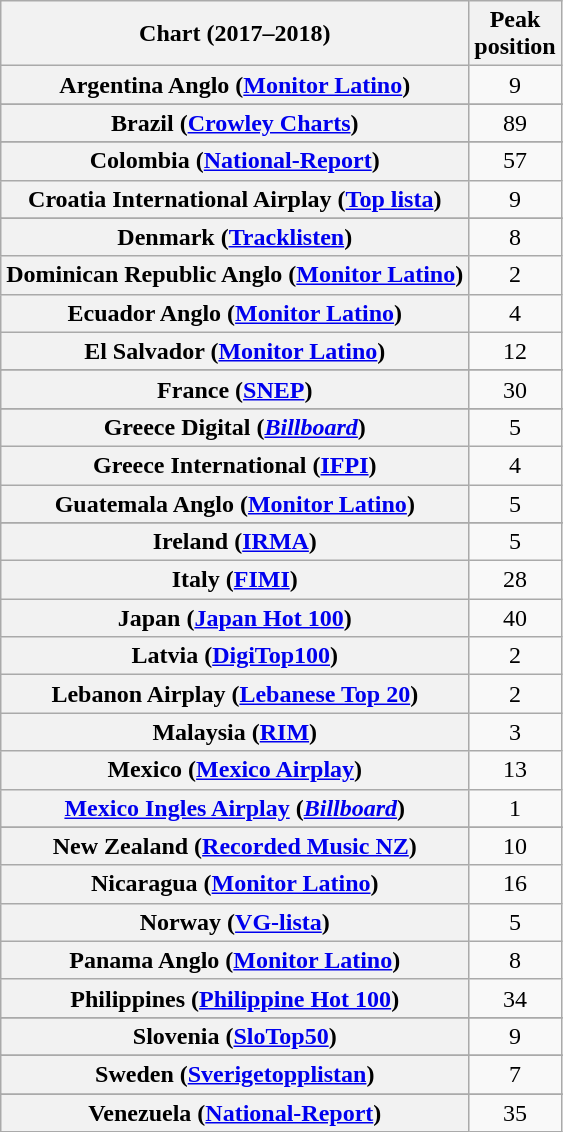<table class="wikitable sortable plainrowheaders" style="text-align:center">
<tr>
<th scope="col">Chart (2017–2018)</th>
<th scope="col">Peak<br> position</th>
</tr>
<tr>
<th scope="row">Argentina Anglo (<a href='#'>Monitor Latino</a>)</th>
<td>9</td>
</tr>
<tr>
</tr>
<tr>
</tr>
<tr>
</tr>
<tr>
</tr>
<tr>
<th scope="row">Brazil (<a href='#'>Crowley Charts</a>)</th>
<td>89</td>
</tr>
<tr>
</tr>
<tr>
</tr>
<tr>
</tr>
<tr>
</tr>
<tr>
<th scope="row">Colombia (<a href='#'>National-Report</a>)</th>
<td>57</td>
</tr>
<tr>
<th scope="row">Croatia International Airplay (<a href='#'>Top lista</a>)</th>
<td>9</td>
</tr>
<tr>
</tr>
<tr>
</tr>
<tr>
<th scope="row">Denmark (<a href='#'>Tracklisten</a>)</th>
<td>8</td>
</tr>
<tr>
<th scope="row">Dominican Republic Anglo (<a href='#'>Monitor Latino</a>)</th>
<td>2</td>
</tr>
<tr>
<th scope="row">Ecuador Anglo (<a href='#'>Monitor Latino</a>)</th>
<td>4</td>
</tr>
<tr>
<th scope="row">El Salvador (<a href='#'>Monitor Latino</a>)</th>
<td>12</td>
</tr>
<tr>
</tr>
<tr>
<th scope="row">France (<a href='#'>SNEP</a>)</th>
<td>30</td>
</tr>
<tr>
</tr>
<tr>
<th scope="row">Greece Digital (<em><a href='#'>Billboard</a></em>)</th>
<td>5</td>
</tr>
<tr>
<th scope="row">Greece International (<a href='#'>IFPI</a>)</th>
<td>4</td>
</tr>
<tr>
<th scope="row">Guatemala Anglo (<a href='#'>Monitor Latino</a>)</th>
<td>5</td>
</tr>
<tr>
</tr>
<tr>
</tr>
<tr>
</tr>
<tr>
</tr>
<tr>
<th scope="row">Ireland (<a href='#'>IRMA</a>)</th>
<td>5</td>
</tr>
<tr>
<th scope="row">Italy (<a href='#'>FIMI</a>)</th>
<td>28</td>
</tr>
<tr>
<th scope="row">Japan (<a href='#'>Japan Hot 100</a>)</th>
<td>40</td>
</tr>
<tr>
<th scope="row">Latvia (<a href='#'>DigiTop100</a>)</th>
<td>2</td>
</tr>
<tr>
<th scope="row">Lebanon Airplay (<a href='#'>Lebanese Top 20</a>)</th>
<td>2</td>
</tr>
<tr>
<th scope="row">Malaysia (<a href='#'>RIM</a>)</th>
<td>3</td>
</tr>
<tr>
<th scope="row">Mexico (<a href='#'>Mexico Airplay</a>)</th>
<td>13</td>
</tr>
<tr>
<th scope="row"><a href='#'>Mexico Ingles Airplay</a> (<em><a href='#'>Billboard</a></em>)</th>
<td>1</td>
</tr>
<tr>
</tr>
<tr>
</tr>
<tr>
<th scope="row">New Zealand (<a href='#'>Recorded Music NZ</a>)</th>
<td>10</td>
</tr>
<tr>
<th scope="row">Nicaragua (<a href='#'>Monitor Latino</a>)</th>
<td>16</td>
</tr>
<tr>
<th scope="row">Norway (<a href='#'>VG-lista</a>)</th>
<td>5</td>
</tr>
<tr>
<th scope="row">Panama Anglo (<a href='#'>Monitor Latino</a>)</th>
<td>8</td>
</tr>
<tr>
<th scope="row">Philippines (<a href='#'>Philippine Hot 100</a>)</th>
<td>34</td>
</tr>
<tr>
</tr>
<tr>
</tr>
<tr>
</tr>
<tr>
</tr>
<tr>
</tr>
<tr>
</tr>
<tr>
<th scope="row">Slovenia (<a href='#'>SloTop50</a>)</th>
<td>9</td>
</tr>
<tr>
</tr>
<tr>
<th scope="row">Sweden (<a href='#'>Sverigetopplistan</a>)</th>
<td>7</td>
</tr>
<tr>
</tr>
<tr>
</tr>
<tr>
</tr>
<tr>
</tr>
<tr>
</tr>
<tr>
</tr>
<tr>
</tr>
<tr>
</tr>
<tr>
</tr>
<tr>
<th scope="row">Venezuela (<a href='#'>National-Report</a>)</th>
<td>35</td>
</tr>
</table>
